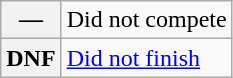<table class="wikitable">
<tr>
<th scope="row">—</th>
<td>Did not compete</td>
</tr>
<tr>
<th scope="row">DNF</th>
<td><a href='#'>Did not finish</a></td>
</tr>
</table>
